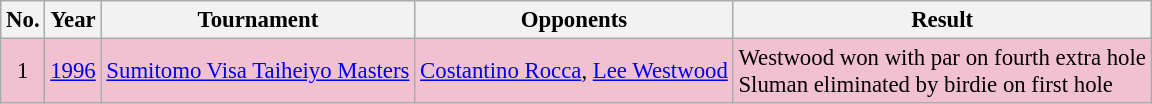<table class="wikitable" style="font-size:95%;">
<tr>
<th>No.</th>
<th>Year</th>
<th>Tournament</th>
<th>Opponents</th>
<th>Result</th>
</tr>
<tr style="background:#F2C1D1;">
<td align=center>1</td>
<td><a href='#'>1996</a></td>
<td><a href='#'>Sumitomo Visa Taiheiyo Masters</a></td>
<td> <a href='#'>Costantino Rocca</a>,  <a href='#'>Lee Westwood</a></td>
<td>Westwood won with par on fourth extra hole<br>Sluman eliminated by birdie on first hole</td>
</tr>
</table>
